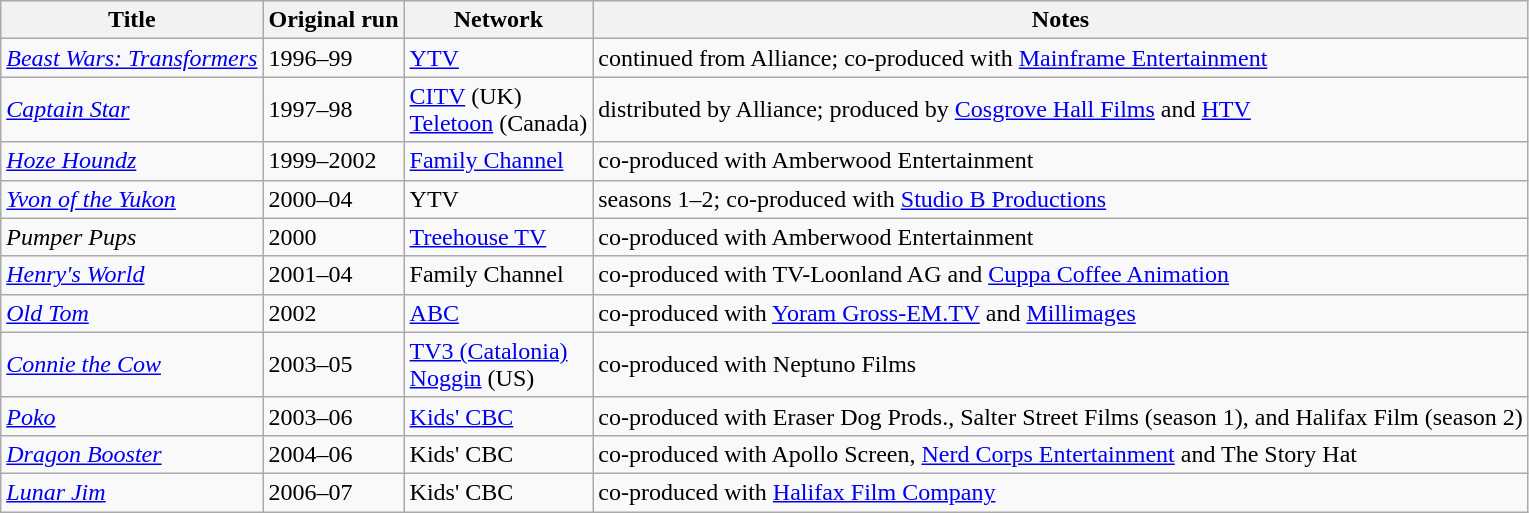<table class="wikitable sortable">
<tr>
<th>Title</th>
<th>Original run</th>
<th>Network</th>
<th>Notes</th>
</tr>
<tr>
<td><em><a href='#'>Beast Wars: Transformers</a></em></td>
<td>1996–99</td>
<td><a href='#'>YTV</a></td>
<td>continued from Alliance; co-produced with <a href='#'>Mainframe Entertainment</a></td>
</tr>
<tr>
<td><em><a href='#'>Captain Star</a></em></td>
<td>1997–98</td>
<td><a href='#'>CITV</a> (UK)<br><a href='#'>Teletoon</a> (Canada)</td>
<td>distributed by Alliance; produced by <a href='#'>Cosgrove Hall Films</a> and <a href='#'>HTV</a></td>
</tr>
<tr>
<td><em><a href='#'>Hoze Houndz</a></em></td>
<td>1999–2002</td>
<td><a href='#'>Family Channel</a></td>
<td>co-produced with Amberwood Entertainment</td>
</tr>
<tr>
<td><em><a href='#'>Yvon of the Yukon</a></em></td>
<td>2000–04</td>
<td>YTV</td>
<td>seasons 1–2; co-produced with <a href='#'>Studio B Productions</a></td>
</tr>
<tr>
<td><em>Pumper Pups</em></td>
<td>2000</td>
<td><a href='#'>Treehouse TV</a></td>
<td>co-produced with Amberwood Entertainment</td>
</tr>
<tr>
<td><em><a href='#'>Henry's World</a></em></td>
<td>2001–04</td>
<td>Family Channel</td>
<td>co-produced with TV-Loonland AG and <a href='#'>Cuppa Coffee Animation</a></td>
</tr>
<tr>
<td><em><a href='#'>Old Tom</a></em></td>
<td>2002</td>
<td><a href='#'>ABC</a></td>
<td>co-produced with <a href='#'>Yoram Gross-EM.TV</a> and <a href='#'>Millimages</a></td>
</tr>
<tr>
<td><em><a href='#'>Connie the Cow</a></em></td>
<td>2003–05</td>
<td><a href='#'>TV3 (Catalonia)</a><br><a href='#'>Noggin</a> (US)</td>
<td>co-produced with Neptuno Films</td>
</tr>
<tr>
<td><em><a href='#'>Poko</a></em></td>
<td>2003–06</td>
<td><a href='#'>Kids' CBC</a></td>
<td>co-produced with Eraser Dog Prods., Salter Street Films (season 1), and Halifax Film (season 2)</td>
</tr>
<tr>
<td><em><a href='#'>Dragon Booster</a></em></td>
<td>2004–06</td>
<td>Kids' CBC</td>
<td>co-produced with Apollo Screen, <a href='#'>Nerd Corps Entertainment</a> and The Story Hat</td>
</tr>
<tr>
<td><em><a href='#'>Lunar Jim</a></em></td>
<td>2006–07</td>
<td>Kids' CBC</td>
<td>co-produced with <a href='#'>Halifax Film Company</a></td>
</tr>
</table>
